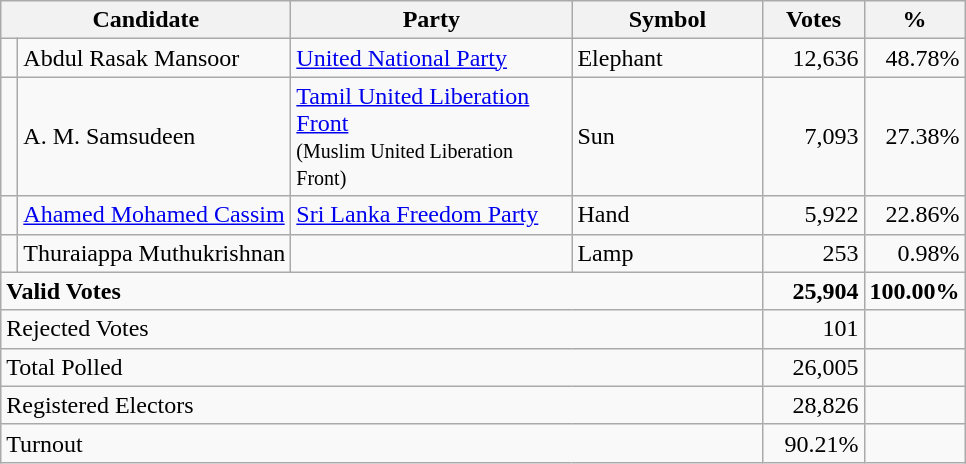<table class="wikitable" border="1" style="text-align:right;">
<tr>
<th align=left colspan=2 width="180">Candidate</th>
<th align=left width="180">Party</th>
<th align=left width="120">Symbol</th>
<th align=left width="60">Votes</th>
<th align=left width="60">%</th>
</tr>
<tr>
<td bgcolor=> </td>
<td align=left>Abdul Rasak Mansoor</td>
<td align=left><a href='#'>United National Party</a></td>
<td align=left>Elephant</td>
<td>12,636</td>
<td>48.78%</td>
</tr>
<tr>
<td bgcolor=> </td>
<td align=left>A. M. Samsudeen</td>
<td align=left><a href='#'>Tamil United Liberation Front</a><br><small>(Muslim United Liberation Front)</small></td>
<td align=left>Sun</td>
<td>7,093</td>
<td>27.38%</td>
</tr>
<tr>
<td bgcolor=> </td>
<td align=left><a href='#'>Ahamed Mohamed Cassim</a></td>
<td align=left><a href='#'>Sri Lanka Freedom Party</a></td>
<td align=left>Hand</td>
<td>5,922</td>
<td>22.86%</td>
</tr>
<tr>
<td></td>
<td align=left>Thuraiappa Muthukrishnan</td>
<td></td>
<td align=left>Lamp</td>
<td>253</td>
<td>0.98%</td>
</tr>
<tr>
<td align=left colspan=4><strong>Valid Votes</strong></td>
<td><strong>25,904</strong></td>
<td><strong>100.00%</strong></td>
</tr>
<tr>
<td align=left colspan=4>Rejected Votes</td>
<td>101</td>
<td></td>
</tr>
<tr>
<td align=left colspan=4>Total Polled</td>
<td>26,005</td>
<td></td>
</tr>
<tr>
<td align=left colspan=4>Registered Electors</td>
<td>28,826</td>
<td></td>
</tr>
<tr>
<td align=left colspan=4>Turnout</td>
<td>90.21%</td>
<td></td>
</tr>
</table>
